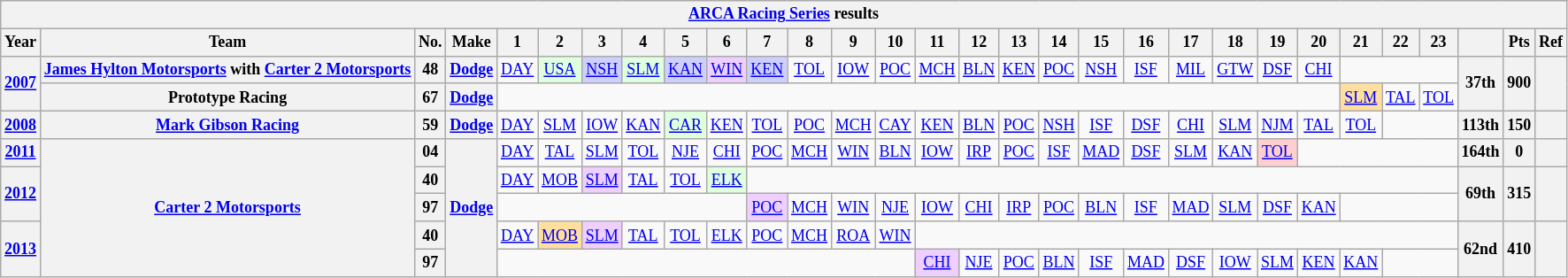<table class="wikitable" style="text-align:center; font-size:75%">
<tr>
<th colspan=45><a href='#'>ARCA Racing Series</a> results</th>
</tr>
<tr>
<th>Year</th>
<th>Team</th>
<th>No.</th>
<th>Make</th>
<th>1</th>
<th>2</th>
<th>3</th>
<th>4</th>
<th>5</th>
<th>6</th>
<th>7</th>
<th>8</th>
<th>9</th>
<th>10</th>
<th>11</th>
<th>12</th>
<th>13</th>
<th>14</th>
<th>15</th>
<th>16</th>
<th>17</th>
<th>18</th>
<th>19</th>
<th>20</th>
<th>21</th>
<th>22</th>
<th>23</th>
<th></th>
<th>Pts</th>
<th>Ref</th>
</tr>
<tr>
<th rowspan=2><a href='#'>2007</a></th>
<th><a href='#'>James Hylton Motorsports</a> with <a href='#'>Carter 2 Motorsports</a></th>
<th>48</th>
<th><a href='#'>Dodge</a></th>
<td><a href='#'>DAY</a></td>
<td style="background:#DFFFDF;"><a href='#'>USA</a><br></td>
<td style="background:#CFCFFF;"><a href='#'>NSH</a><br></td>
<td style="background:#DFFFDF;"><a href='#'>SLM</a><br></td>
<td style="background:#CFCFFF;"><a href='#'>KAN</a><br></td>
<td style="background:#EFCFFF;"><a href='#'>WIN</a><br></td>
<td style="background:#CFCFFF;"><a href='#'>KEN</a><br></td>
<td><a href='#'>TOL</a></td>
<td><a href='#'>IOW</a></td>
<td><a href='#'>POC</a></td>
<td><a href='#'>MCH</a></td>
<td><a href='#'>BLN</a></td>
<td><a href='#'>KEN</a></td>
<td><a href='#'>POC</a></td>
<td><a href='#'>NSH</a></td>
<td><a href='#'>ISF</a></td>
<td><a href='#'>MIL</a></td>
<td><a href='#'>GTW</a></td>
<td><a href='#'>DSF</a></td>
<td><a href='#'>CHI</a></td>
<td colspan=3></td>
<th rowspan=2>37th</th>
<th rowspan=2>900</th>
<th rowspan=2></th>
</tr>
<tr>
<th>Prototype Racing</th>
<th>67</th>
<th><a href='#'>Dodge</a></th>
<td colspan=20></td>
<td style="background:#FFDF9F;"><a href='#'>SLM</a><br></td>
<td><a href='#'>TAL</a></td>
<td><a href='#'>TOL</a></td>
</tr>
<tr>
<th><a href='#'>2008</a></th>
<th><a href='#'>Mark Gibson Racing</a></th>
<th>59</th>
<th><a href='#'>Dodge</a></th>
<td><a href='#'>DAY</a></td>
<td><a href='#'>SLM</a></td>
<td><a href='#'>IOW</a></td>
<td><a href='#'>KAN</a></td>
<td style="background:#DFFFDF;"><a href='#'>CAR</a><br></td>
<td><a href='#'>KEN</a></td>
<td><a href='#'>TOL</a></td>
<td><a href='#'>POC</a></td>
<td><a href='#'>MCH</a></td>
<td><a href='#'>CAY</a></td>
<td><a href='#'>KEN</a></td>
<td><a href='#'>BLN</a></td>
<td><a href='#'>POC</a></td>
<td><a href='#'>NSH</a></td>
<td><a href='#'>ISF</a></td>
<td><a href='#'>DSF</a></td>
<td><a href='#'>CHI</a></td>
<td><a href='#'>SLM</a></td>
<td><a href='#'>NJM</a></td>
<td><a href='#'>TAL</a></td>
<td><a href='#'>TOL</a></td>
<td colspan=2></td>
<th>113th</th>
<th>150</th>
<th></th>
</tr>
<tr>
<th><a href='#'>2011</a></th>
<th rowspan=5><a href='#'>Carter 2 Motorsports</a></th>
<th>04</th>
<th rowspan=5><a href='#'>Dodge</a></th>
<td><a href='#'>DAY</a></td>
<td><a href='#'>TAL</a></td>
<td><a href='#'>SLM</a></td>
<td><a href='#'>TOL</a></td>
<td><a href='#'>NJE</a></td>
<td><a href='#'>CHI</a></td>
<td><a href='#'>POC</a></td>
<td><a href='#'>MCH</a></td>
<td><a href='#'>WIN</a></td>
<td><a href='#'>BLN</a></td>
<td><a href='#'>IOW</a></td>
<td><a href='#'>IRP</a></td>
<td><a href='#'>POC</a></td>
<td><a href='#'>ISF</a></td>
<td><a href='#'>MAD</a></td>
<td><a href='#'>DSF</a></td>
<td><a href='#'>SLM</a></td>
<td><a href='#'>KAN</a></td>
<td style="background:#FFCFCF;"><a href='#'>TOL</a><br></td>
<td colspan=4></td>
<th>164th</th>
<th>0</th>
<th></th>
</tr>
<tr>
<th rowspan=2><a href='#'>2012</a></th>
<th>40</th>
<td><a href='#'>DAY</a></td>
<td><a href='#'>MOB</a></td>
<td style="background:#EFCFFF;"><a href='#'>SLM</a><br></td>
<td><a href='#'>TAL</a></td>
<td><a href='#'>TOL</a></td>
<td style="background:#DFFFDF;"><a href='#'>ELK</a><br></td>
<td colspan=17></td>
<th rowspan=2>69th</th>
<th rowspan=2>315</th>
<th rowspan=2></th>
</tr>
<tr>
<th>97</th>
<td colspan=6></td>
<td style="background:#EFCFFF;"><a href='#'>POC</a><br></td>
<td><a href='#'>MCH</a></td>
<td><a href='#'>WIN</a></td>
<td><a href='#'>NJE</a></td>
<td><a href='#'>IOW</a></td>
<td><a href='#'>CHI</a></td>
<td><a href='#'>IRP</a></td>
<td><a href='#'>POC</a></td>
<td><a href='#'>BLN</a></td>
<td><a href='#'>ISF</a></td>
<td><a href='#'>MAD</a></td>
<td><a href='#'>SLM</a></td>
<td><a href='#'>DSF</a></td>
<td><a href='#'>KAN</a></td>
<td colspan=3></td>
</tr>
<tr>
<th rowspan=2><a href='#'>2013</a></th>
<th>40</th>
<td><a href='#'>DAY</a></td>
<td style="background:#FFDF9F;"><a href='#'>MOB</a><br></td>
<td style="background:#EFCFFF;"><a href='#'>SLM</a><br></td>
<td><a href='#'>TAL</a></td>
<td><a href='#'>TOL</a></td>
<td><a href='#'>ELK</a></td>
<td><a href='#'>POC</a></td>
<td><a href='#'>MCH</a></td>
<td><a href='#'>ROA</a></td>
<td><a href='#'>WIN</a></td>
<td colspan=13></td>
<th rowspan=2>62nd</th>
<th rowspan=2>410</th>
<th rowspan=2></th>
</tr>
<tr>
<th>97</th>
<td colspan=10></td>
<td style="background:#EFCFFF;"><a href='#'>CHI</a><br></td>
<td><a href='#'>NJE</a></td>
<td><a href='#'>POC</a></td>
<td><a href='#'>BLN</a></td>
<td><a href='#'>ISF</a></td>
<td><a href='#'>MAD</a></td>
<td><a href='#'>DSF</a></td>
<td><a href='#'>IOW</a></td>
<td><a href='#'>SLM</a></td>
<td><a href='#'>KEN</a></td>
<td><a href='#'>KAN</a></td>
<td colspan=2></td>
</tr>
</table>
